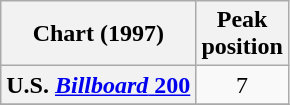<table class="wikitable sortable plainrowheaders" style="text-align:center;">
<tr>
<th scope="col">Chart (1997)</th>
<th scope="col">Peak<br>position</th>
</tr>
<tr>
<th scope=row>U.S. <a href='#'><em>Billboard</em> 200</a></th>
<td style="text-align:center;">7</td>
</tr>
<tr>
</tr>
</table>
